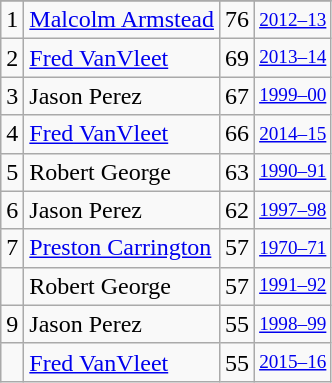<table class="wikitable">
<tr>
</tr>
<tr>
<td>1</td>
<td><a href='#'>Malcolm Armstead</a></td>
<td>76</td>
<td style="font-size:80%;"><a href='#'>2012–13</a></td>
</tr>
<tr>
<td>2</td>
<td><a href='#'>Fred VanVleet</a></td>
<td>69</td>
<td style="font-size:80%;"><a href='#'>2013–14</a></td>
</tr>
<tr>
<td>3</td>
<td>Jason Perez</td>
<td>67</td>
<td style="font-size:80%;"><a href='#'>1999–00</a></td>
</tr>
<tr>
<td>4</td>
<td><a href='#'>Fred VanVleet</a></td>
<td>66</td>
<td style="font-size:80%;"><a href='#'>2014–15</a></td>
</tr>
<tr>
<td>5</td>
<td>Robert George</td>
<td>63</td>
<td style="font-size:80%;"><a href='#'>1990–91</a></td>
</tr>
<tr>
<td>6</td>
<td>Jason Perez</td>
<td>62</td>
<td style="font-size:80%;"><a href='#'>1997–98</a></td>
</tr>
<tr>
<td>7</td>
<td><a href='#'>Preston Carrington</a></td>
<td>57</td>
<td style="font-size:80%;"><a href='#'>1970–71</a></td>
</tr>
<tr>
<td></td>
<td>Robert George</td>
<td>57</td>
<td style="font-size:80%;"><a href='#'>1991–92</a></td>
</tr>
<tr>
<td>9</td>
<td>Jason Perez</td>
<td>55</td>
<td style="font-size:80%;"><a href='#'>1998–99</a></td>
</tr>
<tr>
<td></td>
<td><a href='#'>Fred VanVleet</a></td>
<td>55</td>
<td style="font-size:80%;"><a href='#'>2015–16</a></td>
</tr>
</table>
